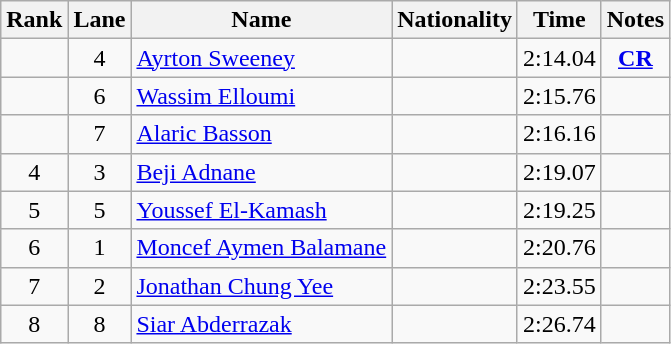<table class="wikitable sortable" style="text-align:center">
<tr>
<th>Rank</th>
<th>Lane</th>
<th>Name</th>
<th>Nationality</th>
<th>Time</th>
<th>Notes</th>
</tr>
<tr>
<td></td>
<td>4</td>
<td align=left><a href='#'>Ayrton Sweeney</a></td>
<td align=left></td>
<td>2:14.04</td>
<td><strong><a href='#'>CR</a></strong></td>
</tr>
<tr>
<td></td>
<td>6</td>
<td align=left><a href='#'>Wassim Elloumi</a></td>
<td align=left></td>
<td>2:15.76</td>
<td></td>
</tr>
<tr>
<td></td>
<td>7</td>
<td align=left><a href='#'>Alaric Basson</a></td>
<td align=left></td>
<td>2:16.16</td>
<td></td>
</tr>
<tr>
<td>4</td>
<td>3</td>
<td align=left><a href='#'>Beji Adnane</a></td>
<td align=left></td>
<td>2:19.07</td>
<td></td>
</tr>
<tr>
<td>5</td>
<td>5</td>
<td align=left><a href='#'>Youssef El-Kamash</a></td>
<td align=left></td>
<td>2:19.25</td>
<td></td>
</tr>
<tr>
<td>6</td>
<td>1</td>
<td align=left><a href='#'>Moncef Aymen Balamane</a></td>
<td align=left></td>
<td>2:20.76</td>
<td></td>
</tr>
<tr>
<td>7</td>
<td>2</td>
<td align=left><a href='#'>Jonathan Chung Yee</a></td>
<td align=left></td>
<td>2:23.55</td>
<td></td>
</tr>
<tr>
<td>8</td>
<td>8</td>
<td align=left><a href='#'>Siar Abderrazak</a></td>
<td align=left></td>
<td>2:26.74</td>
<td></td>
</tr>
</table>
